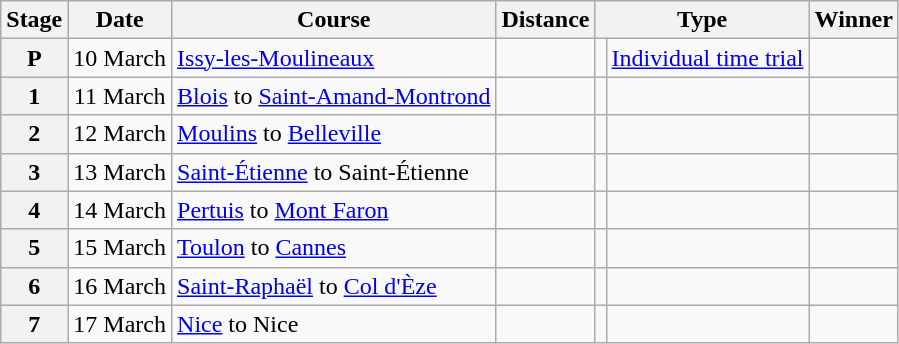<table class="wikitable">
<tr>
<th scope="col">Stage</th>
<th scope="col">Date</th>
<th scope="col">Course</th>
<th scope="col">Distance</th>
<th scope="col" colspan="2">Type</th>
<th scope=col>Winner</th>
</tr>
<tr>
<th scope="row" style="text-align:center;">P</th>
<td style="text-align:center;">10 March</td>
<td><a href='#'>Issy-les-Moulineaux</a></td>
<td style="text-align:center;"></td>
<td></td>
<td><a href='#'>Individual time trial</a></td>
<td></td>
</tr>
<tr>
<th scope="row" style="text-align:center;">1</th>
<td style="text-align:center;">11 March</td>
<td><a href='#'>Blois</a> to <a href='#'>Saint-Amand-Montrond</a></td>
<td style="text-align:center;"></td>
<td></td>
<td></td>
<td></td>
</tr>
<tr>
<th scope="row" style="text-align:center;">2</th>
<td style="text-align:center;">12 March</td>
<td><a href='#'>Moulins</a> to <a href='#'>Belleville</a></td>
<td style="text-align:center;"></td>
<td></td>
<td></td>
<td></td>
</tr>
<tr>
<th scope="row" style="text-align:center;">3</th>
<td style="text-align:center;">13 March</td>
<td><a href='#'>Saint-Étienne</a> to Saint-Étienne</td>
<td style="text-align:center;"></td>
<td></td>
<td></td>
<td></td>
</tr>
<tr>
<th scope="row" style="text-align:center;">4</th>
<td style="text-align:center;">14 March</td>
<td><a href='#'>Pertuis</a> to <a href='#'>Mont Faron</a></td>
<td style="text-align:center;"></td>
<td></td>
<td></td>
<td></td>
</tr>
<tr>
<th scope="row" style="text-align:center;">5</th>
<td style="text-align:center;">15 March</td>
<td><a href='#'>Toulon</a> to <a href='#'>Cannes</a></td>
<td style="text-align:center;"></td>
<td></td>
<td></td>
<td></td>
</tr>
<tr>
<th scope="row" style="text-align:center;">6</th>
<td style="text-align:center;">16 March</td>
<td><a href='#'>Saint-Raphaël</a> to <a href='#'>Col d'Èze</a></td>
<td style="text-align:center;"></td>
<td></td>
<td></td>
<td></td>
</tr>
<tr>
<th scope="row" style="text-align:center;">7</th>
<td style="text-align:center;">17 March</td>
<td><a href='#'>Nice</a> to Nice</td>
<td style="text-align:center;"></td>
<td></td>
<td></td>
<td></td>
</tr>
</table>
